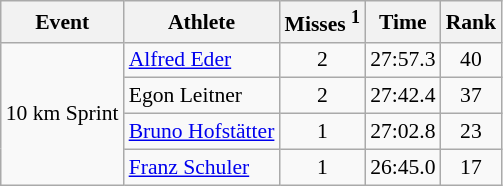<table class="wikitable" style="font-size:90%">
<tr>
<th>Event</th>
<th>Athlete</th>
<th>Misses <sup>1</sup></th>
<th>Time</th>
<th>Rank</th>
</tr>
<tr>
<td rowspan="4">10 km Sprint</td>
<td><a href='#'>Alfred Eder</a></td>
<td align="center">2</td>
<td align="center">27:57.3</td>
<td align="center">40</td>
</tr>
<tr>
<td>Egon Leitner</td>
<td align="center">2</td>
<td align="center">27:42.4</td>
<td align="center">37</td>
</tr>
<tr>
<td><a href='#'>Bruno Hofstätter</a></td>
<td align="center">1</td>
<td align="center">27:02.8</td>
<td align="center">23</td>
</tr>
<tr>
<td><a href='#'>Franz Schuler</a></td>
<td align="center">1</td>
<td align="center">26:45.0</td>
<td align="center">17</td>
</tr>
</table>
